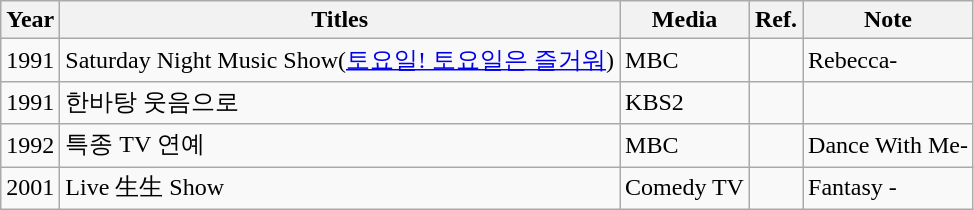<table class="wikitable">
<tr>
<th>Year</th>
<th>Titles</th>
<th>Media</th>
<th>Ref.</th>
<th>Note</th>
</tr>
<tr>
<td>1991</td>
<td>Saturday Night Music Show(<a href='#'>토요일! 토요일은 즐거워</a>)</td>
<td>MBC</td>
<td></td>
<td>Rebecca-</td>
</tr>
<tr>
<td>1991</td>
<td>한바탕 웃음으로</td>
<td>KBS2</td>
<td></td>
<td></td>
</tr>
<tr>
<td>1992</td>
<td>특종 TV 연예</td>
<td>MBC</td>
<td></td>
<td>Dance With Me-</td>
</tr>
<tr>
<td>2001</td>
<td>Live 生生 Show</td>
<td>Comedy TV</td>
<td></td>
<td>Fantasy - </td>
</tr>
</table>
